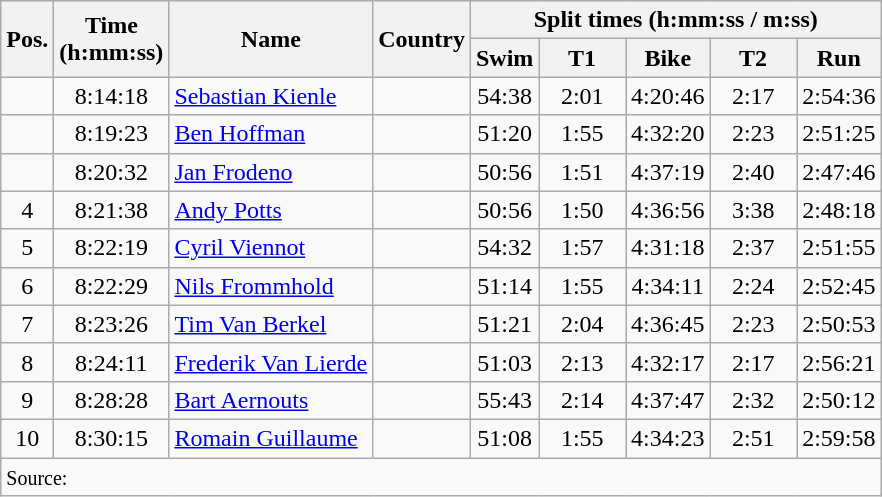<table class="wikitable" style="text-align:center">
<tr>
<th rowspan="2">Pos.</th>
<th rowspan="2">Time<br>(h:mm:ss)</th>
<th rowspan="2">Name</th>
<th rowspan="2">Country</th>
<th colspan="5">Split times (h:mm:ss / m:ss)</th>
</tr>
<tr>
<th>Swim</th>
<th>    T1    </th>
<th>Bike</th>
<th>    T2    </th>
<th>Run</th>
</tr>
<tr>
<td></td>
<td>8:14:18</td>
<td align="left"><a href='#'>Sebastian Kienle</a></td>
<td align="left"></td>
<td>54:38</td>
<td>2:01</td>
<td>4:20:46</td>
<td>2:17</td>
<td>2:54:36</td>
</tr>
<tr>
<td></td>
<td>8:19:23</td>
<td align="left"><a href='#'>Ben Hoffman</a></td>
<td align="left"></td>
<td>51:20</td>
<td>1:55</td>
<td>4:32:20</td>
<td>2:23</td>
<td>2:51:25</td>
</tr>
<tr>
<td></td>
<td>8:20:32</td>
<td align="left"><a href='#'>Jan Frodeno</a></td>
<td align="left"></td>
<td>50:56</td>
<td>1:51</td>
<td>4:37:19</td>
<td>2:40</td>
<td>2:47:46</td>
</tr>
<tr>
<td>4</td>
<td>8:21:38</td>
<td align="left"><a href='#'>Andy Potts</a></td>
<td align="left"></td>
<td>50:56</td>
<td>1:50</td>
<td>4:36:56</td>
<td>3:38</td>
<td>2:48:18</td>
</tr>
<tr>
<td>5</td>
<td>8:22:19</td>
<td align="left"><a href='#'>Cyril Viennot</a></td>
<td align="left"></td>
<td>54:32</td>
<td>1:57</td>
<td>4:31:18</td>
<td>2:37</td>
<td>2:51:55</td>
</tr>
<tr>
<td>6</td>
<td>8:22:29</td>
<td align="left"><a href='#'>Nils Frommhold</a></td>
<td align="left"></td>
<td>51:14</td>
<td>1:55</td>
<td>4:34:11</td>
<td>2:24</td>
<td>2:52:45</td>
</tr>
<tr>
<td>7</td>
<td>8:23:26</td>
<td align="left"><a href='#'>Tim Van Berkel</a></td>
<td align="left"></td>
<td>51:21</td>
<td>2:04</td>
<td>4:36:45</td>
<td>2:23</td>
<td>2:50:53</td>
</tr>
<tr>
<td>8</td>
<td>8:24:11</td>
<td align="left"><a href='#'>Frederik Van Lierde</a></td>
<td align="left"></td>
<td>51:03</td>
<td>2:13</td>
<td>4:32:17</td>
<td>2:17</td>
<td>2:56:21</td>
</tr>
<tr>
<td>9</td>
<td>8:28:28</td>
<td align="left"><a href='#'>Bart Aernouts</a></td>
<td align="left"></td>
<td>55:43</td>
<td>2:14</td>
<td>4:37:47</td>
<td>2:32</td>
<td>2:50:12</td>
</tr>
<tr>
<td>10</td>
<td>8:30:15</td>
<td align="left"><a href='#'>Romain Guillaume</a></td>
<td align="left"></td>
<td>51:08</td>
<td>1:55</td>
<td>4:34:23</td>
<td>2:51</td>
<td>2:59:58</td>
</tr>
<tr>
<td colspan="9" align="left"><small>Source:</small></td>
</tr>
</table>
